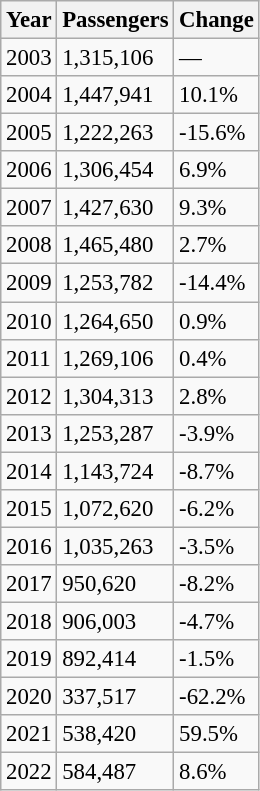<table class="wikitable sortable" style="font-size: 95%">
<tr>
<th>Year</th>
<th>Passengers</th>
<th>Change</th>
</tr>
<tr>
<td>2003</td>
<td>1,315,106</td>
<td>—</td>
</tr>
<tr>
<td>2004</td>
<td>1,447,941</td>
<td>10.1%</td>
</tr>
<tr>
<td>2005</td>
<td>1,222,263</td>
<td>-15.6%</td>
</tr>
<tr>
<td>2006</td>
<td>1,306,454</td>
<td>6.9%</td>
</tr>
<tr>
<td>2007</td>
<td>1,427,630</td>
<td>9.3%</td>
</tr>
<tr>
<td>2008</td>
<td>1,465,480</td>
<td>2.7%</td>
</tr>
<tr>
<td>2009</td>
<td>1,253,782</td>
<td>-14.4%</td>
</tr>
<tr>
<td>2010</td>
<td>1,264,650</td>
<td>0.9%</td>
</tr>
<tr>
<td>2011</td>
<td>1,269,106</td>
<td>0.4%</td>
</tr>
<tr>
<td>2012</td>
<td>1,304,313</td>
<td>2.8%</td>
</tr>
<tr>
<td>2013</td>
<td>1,253,287</td>
<td>-3.9%</td>
</tr>
<tr>
<td>2014</td>
<td>1,143,724</td>
<td>-8.7%</td>
</tr>
<tr>
<td>2015</td>
<td>1,072,620</td>
<td>-6.2%</td>
</tr>
<tr>
<td>2016</td>
<td>1,035,263</td>
<td>-3.5%</td>
</tr>
<tr>
<td>2017</td>
<td>950,620</td>
<td>-8.2%</td>
</tr>
<tr>
<td>2018</td>
<td>906,003</td>
<td>-4.7%</td>
</tr>
<tr>
<td>2019</td>
<td>892,414</td>
<td>-1.5%</td>
</tr>
<tr>
<td>2020</td>
<td>337,517</td>
<td>-62.2%</td>
</tr>
<tr>
<td>2021</td>
<td>538,420</td>
<td>59.5%</td>
</tr>
<tr>
<td>2022</td>
<td>584,487</td>
<td>8.6%</td>
</tr>
</table>
